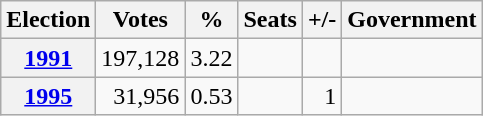<table class="wikitable" style="text-align:right;">
<tr>
<th>Election</th>
<th>Votes</th>
<th>%</th>
<th>Seats</th>
<th>+/-</th>
<th>Government</th>
</tr>
<tr>
<th><a href='#'>1991</a></th>
<td>197,128</td>
<td>3.22</td>
<td></td>
<td></td>
<td></td>
</tr>
<tr>
<th><a href='#'>1995</a></th>
<td>31,956</td>
<td>0.53</td>
<td></td>
<td> 1</td>
<td></td>
</tr>
</table>
